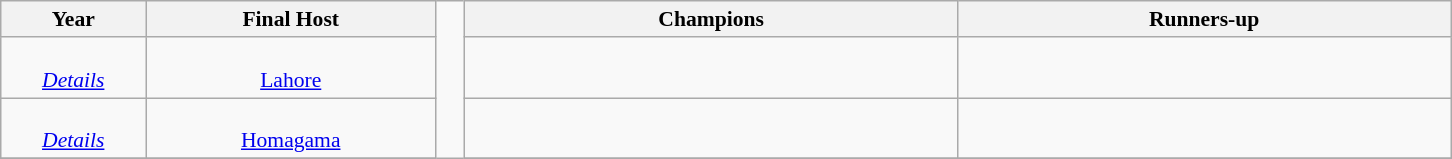<table class="wikitable" style="font-size:90%; text-align: center;">
<tr>
<th width=5%>Year</th>
<th width=10%>Final Host</th>
<td width=1% rowspan=100 style="border-top:none;border-bottom:none;"></td>
<th width=17%>Champions </th>
<th width=17%>Runners-up </th>
</tr>
<tr>
<td><br><em><a href='#'>Details</a></em></td>
<td><br><a href='#'>Lahore</a></td>
<td><strong></strong></td>
<td></td>
</tr>
<tr>
<td><br><em><a href='#'>Details</a></em></td>
<td><br><a href='#'>Homagama</a></td>
<td></td>
<td></td>
</tr>
<tr style="background: #D0E6FF;">
</tr>
</table>
